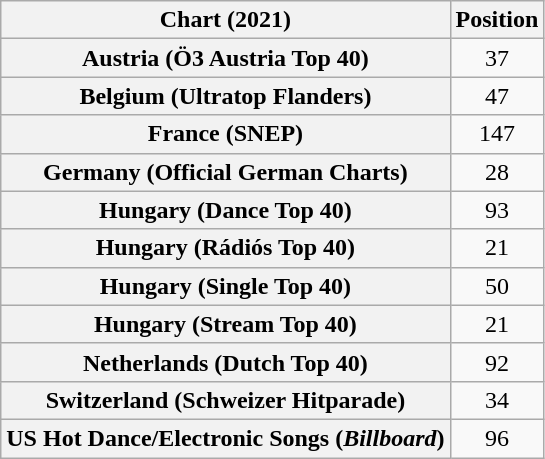<table class="wikitable sortable plainrowheaders" style="text-align:center">
<tr>
<th scope="col">Chart (2021)</th>
<th scope="col">Position</th>
</tr>
<tr>
<th scope="row">Austria (Ö3 Austria Top 40)</th>
<td>37</td>
</tr>
<tr>
<th scope="row">Belgium (Ultratop Flanders)</th>
<td>47</td>
</tr>
<tr>
<th scope="row">France (SNEP)</th>
<td>147</td>
</tr>
<tr>
<th scope="row">Germany (Official German Charts)</th>
<td>28</td>
</tr>
<tr>
<th scope="row">Hungary (Dance Top 40)</th>
<td>93</td>
</tr>
<tr>
<th scope="row">Hungary (Rádiós Top 40)</th>
<td>21</td>
</tr>
<tr>
<th scope="row">Hungary (Single Top 40)</th>
<td>50</td>
</tr>
<tr>
<th scope="row">Hungary (Stream Top 40)</th>
<td>21</td>
</tr>
<tr>
<th scope="row">Netherlands (Dutch Top 40)</th>
<td>92</td>
</tr>
<tr>
<th scope="row">Switzerland (Schweizer Hitparade)</th>
<td>34</td>
</tr>
<tr>
<th scope="row">US Hot Dance/Electronic Songs (<em>Billboard</em>)</th>
<td>96</td>
</tr>
</table>
